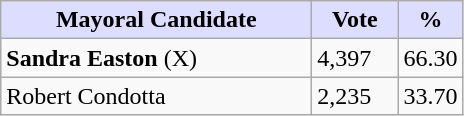<table class="wikitable">
<tr>
<th style="background:#ddf; width:200px;">Mayoral Candidate</th>
<th style="background:#ddf; width:50px;">Vote</th>
<th style="background:#ddf; width:30px;">%</th>
</tr>
<tr>
<td><strong>Sandra Easton</strong> (X)</td>
<td>4,397</td>
<td>66.30</td>
</tr>
<tr>
<td>Robert Condotta</td>
<td>2,235</td>
<td>33.70</td>
</tr>
</table>
